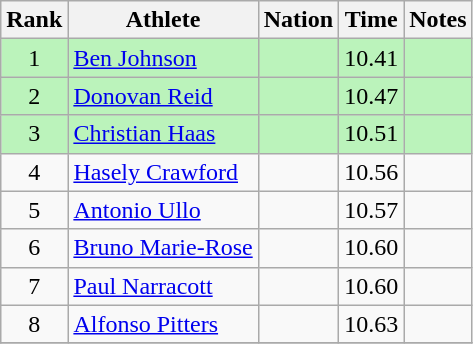<table class="wikitable sortable" style="text-align:center">
<tr>
<th>Rank</th>
<th>Athlete</th>
<th>Nation</th>
<th>Time</th>
<th>Notes</th>
</tr>
<tr bgcolor=bbf3bb>
<td>1</td>
<td align=left><a href='#'>Ben Johnson</a></td>
<td align=left></td>
<td>10.41</td>
<td></td>
</tr>
<tr bgcolor=bbf3bb>
<td>2</td>
<td align=left><a href='#'>Donovan Reid</a></td>
<td align=left></td>
<td>10.47</td>
<td></td>
</tr>
<tr bgcolor=bbf3bb>
<td>3</td>
<td align=left><a href='#'>Christian Haas</a></td>
<td align=left></td>
<td>10.51</td>
<td></td>
</tr>
<tr>
<td>4</td>
<td align=left><a href='#'>Hasely Crawford</a></td>
<td align=left></td>
<td>10.56</td>
<td></td>
</tr>
<tr>
<td>5</td>
<td align=left><a href='#'>Antonio Ullo</a></td>
<td align=left></td>
<td>10.57</td>
<td></td>
</tr>
<tr>
<td>6</td>
<td align=left><a href='#'>Bruno Marie-Rose</a></td>
<td align=left></td>
<td>10.60</td>
<td></td>
</tr>
<tr>
<td>7</td>
<td align=left><a href='#'>Paul Narracott</a></td>
<td align=left></td>
<td>10.60</td>
<td></td>
</tr>
<tr>
<td>8</td>
<td align=left><a href='#'>Alfonso Pitters</a></td>
<td align=left></td>
<td>10.63</td>
<td></td>
</tr>
<tr>
</tr>
</table>
